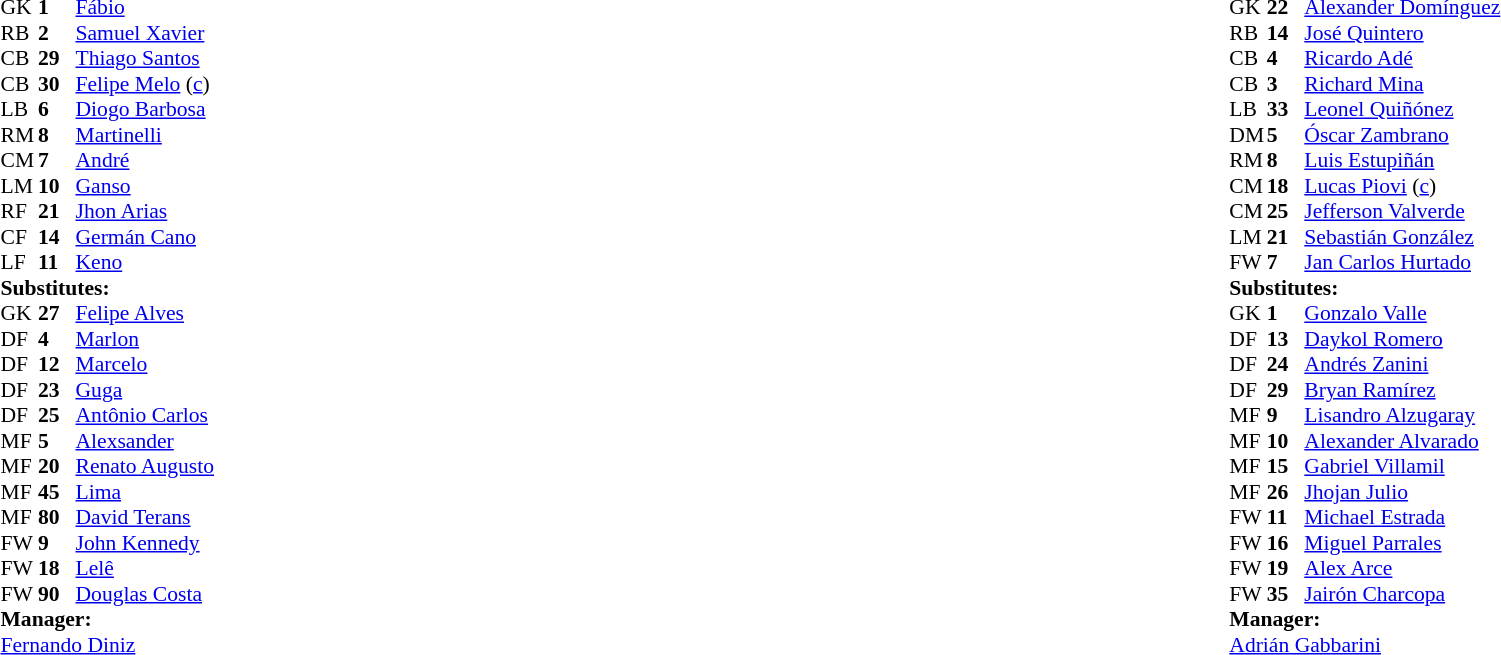<table class="sortable" width="100%">
<tr>
<td valign="top" width="40%"><br><table style="font-size:90%" cellspacing="0" cellpadding="0">
<tr>
<th width=25></th>
<th width=25></th>
</tr>
<tr>
<td>GK</td>
<td><strong>1</strong></td>
<td> <a href='#'>Fábio</a></td>
</tr>
<tr>
<td>RB</td>
<td><strong>2</strong></td>
<td> <a href='#'>Samuel Xavier</a></td>
<td></td>
<td></td>
</tr>
<tr>
<td>CB</td>
<td><strong>29</strong></td>
<td> <a href='#'>Thiago Santos</a></td>
<td></td>
</tr>
<tr>
<td>CB</td>
<td><strong>30</strong></td>
<td> <a href='#'>Felipe Melo</a> (<a href='#'>c</a>)</td>
<td></td>
<td></td>
</tr>
<tr>
<td>LB</td>
<td><strong>6</strong></td>
<td> <a href='#'>Diogo Barbosa</a></td>
<td></td>
<td></td>
</tr>
<tr>
<td>RM</td>
<td><strong>8</strong></td>
<td> <a href='#'>Martinelli</a></td>
</tr>
<tr>
<td>CM</td>
<td><strong>7</strong></td>
<td> <a href='#'>André</a></td>
</tr>
<tr>
<td>LM</td>
<td><strong>10</strong></td>
<td> <a href='#'>Ganso</a></td>
<td></td>
<td></td>
</tr>
<tr>
<td>RF</td>
<td><strong>21</strong></td>
<td> <a href='#'>Jhon Arias</a></td>
</tr>
<tr>
<td>CF</td>
<td><strong>14</strong></td>
<td> <a href='#'>Germán Cano</a></td>
<td></td>
</tr>
<tr>
<td>LF</td>
<td><strong>11</strong></td>
<td> <a href='#'>Keno</a></td>
<td></td>
<td></td>
</tr>
<tr>
<td colspan=3><strong>Substitutes:</strong></td>
</tr>
<tr>
<td>GK</td>
<td><strong>27</strong></td>
<td> <a href='#'>Felipe Alves</a></td>
</tr>
<tr>
<td>DF</td>
<td><strong>4</strong></td>
<td> <a href='#'>Marlon</a></td>
</tr>
<tr>
<td>DF</td>
<td><strong>12</strong></td>
<td> <a href='#'>Marcelo</a></td>
<td></td>
<td></td>
</tr>
<tr>
<td>DF</td>
<td><strong>23</strong></td>
<td> <a href='#'>Guga</a></td>
<td></td>
<td></td>
</tr>
<tr>
<td>DF</td>
<td><strong>25</strong></td>
<td> <a href='#'>Antônio Carlos</a></td>
</tr>
<tr>
<td>MF</td>
<td><strong>5</strong></td>
<td> <a href='#'>Alexsander</a></td>
</tr>
<tr>
<td>MF</td>
<td><strong>20</strong></td>
<td> <a href='#'>Renato Augusto</a></td>
<td></td>
<td></td>
</tr>
<tr>
<td>MF</td>
<td><strong>45</strong></td>
<td> <a href='#'>Lima</a></td>
</tr>
<tr>
<td>MF</td>
<td><strong>80</strong></td>
<td> <a href='#'>David Terans</a></td>
</tr>
<tr>
<td>FW</td>
<td><strong>9</strong></td>
<td> <a href='#'>John Kennedy</a></td>
<td></td>
<td></td>
</tr>
<tr>
<td>FW</td>
<td><strong>18</strong></td>
<td> <a href='#'>Lelê</a></td>
</tr>
<tr>
<td>FW</td>
<td><strong>90</strong></td>
<td> <a href='#'>Douglas Costa</a></td>
<td></td>
<td></td>
</tr>
<tr>
<td colspan=3><strong>Manager:</strong></td>
</tr>
<tr>
<td colspan=3> <a href='#'>Fernando Diniz</a></td>
</tr>
</table>
</td>
<td valign="top" width="50%"><br><table style="font-size:90%; margin:auto" cellspacing="0" cellpadding="0">
<tr>
<th width=25></th>
<th width=25></th>
</tr>
<tr>
<td>GK</td>
<td><strong>22</strong></td>
<td> <a href='#'>Alexander Domínguez</a></td>
</tr>
<tr>
<td>RB</td>
<td><strong>14</strong></td>
<td> <a href='#'>José Quintero</a></td>
<td></td>
</tr>
<tr>
<td>CB</td>
<td><strong>4</strong></td>
<td> <a href='#'>Ricardo Adé</a></td>
</tr>
<tr>
<td>CB</td>
<td><strong>3</strong></td>
<td> <a href='#'>Richard Mina</a></td>
</tr>
<tr>
<td>LB</td>
<td><strong>33</strong></td>
<td> <a href='#'>Leonel Quiñónez</a></td>
</tr>
<tr>
<td>DM</td>
<td><strong>5</strong></td>
<td> <a href='#'>Óscar Zambrano</a></td>
<td></td>
<td></td>
</tr>
<tr>
<td>RM</td>
<td><strong>8</strong></td>
<td> <a href='#'>Luis Estupiñán</a></td>
<td></td>
<td></td>
</tr>
<tr>
<td>CM</td>
<td><strong>18</strong></td>
<td> <a href='#'>Lucas Piovi</a> (<a href='#'>c</a>)</td>
</tr>
<tr>
<td>CM</td>
<td><strong>25</strong></td>
<td> <a href='#'>Jefferson Valverde</a></td>
<td></td>
<td></td>
</tr>
<tr>
<td>LM</td>
<td><strong>21</strong></td>
<td> <a href='#'>Sebastián González</a></td>
<td></td>
<td></td>
</tr>
<tr>
<td>FW</td>
<td><strong>7</strong></td>
<td> <a href='#'>Jan Carlos Hurtado</a></td>
<td></td>
<td></td>
</tr>
<tr>
<td colspan=3><strong>Substitutes:</strong></td>
</tr>
<tr>
<td>GK</td>
<td><strong>1</strong></td>
<td> <a href='#'>Gonzalo Valle</a></td>
</tr>
<tr>
<td>DF</td>
<td><strong>13</strong></td>
<td> <a href='#'>Daykol Romero</a></td>
</tr>
<tr>
<td>DF</td>
<td><strong>24</strong></td>
<td> <a href='#'>Andrés Zanini</a></td>
</tr>
<tr>
<td>DF</td>
<td><strong>29</strong></td>
<td> <a href='#'>Bryan Ramírez</a></td>
</tr>
<tr>
<td>MF</td>
<td><strong>9</strong></td>
<td> <a href='#'>Lisandro Alzugaray</a></td>
<td></td>
<td></td>
</tr>
<tr>
<td>MF</td>
<td><strong>10</strong></td>
<td> <a href='#'>Alexander Alvarado</a></td>
</tr>
<tr>
<td>MF</td>
<td><strong>15</strong></td>
<td> <a href='#'>Gabriel Villamil</a></td>
<td></td>
<td></td>
</tr>
<tr>
<td>MF</td>
<td><strong>26</strong></td>
<td> <a href='#'>Jhojan Julio</a></td>
<td></td>
<td></td>
</tr>
<tr>
<td>FW</td>
<td><strong>11</strong></td>
<td> <a href='#'>Michael Estrada</a></td>
<td></td>
<td></td>
</tr>
<tr>
<td>FW</td>
<td><strong>16</strong></td>
<td> <a href='#'>Miguel Parrales</a></td>
</tr>
<tr>
<td>FW</td>
<td><strong>19</strong></td>
<td> <a href='#'>Alex Arce</a></td>
<td></td>
<td></td>
</tr>
<tr>
<td>FW</td>
<td><strong>35</strong></td>
<td> <a href='#'>Jairón Charcopa</a></td>
</tr>
<tr>
<td colspan=3><strong>Manager:</strong></td>
</tr>
<tr>
<td colspan="3"> <a href='#'>Adrián Gabbarini</a> </td>
<td></td>
</tr>
</table>
</td>
</tr>
</table>
